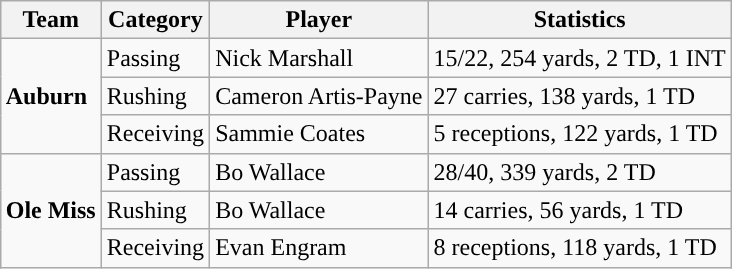<table class="wikitable" style="float: right;">
<tr>
<th>Team</th>
<th>Category</th>
<th>Player</th>
<th>Statistics</th>
</tr>
<tr>
<td rowspan=3><strong>Auburn</strong></td>
<td>Passing</td>
<td>Nick Marshall</td>
<td>15/22, 254 yards, 2 TD, 1 INT</td>
</tr>
<tr>
<td>Rushing</td>
<td>Cameron Artis-Payne</td>
<td>27 carries, 138 yards, 1 TD</td>
</tr>
<tr>
<td>Receiving</td>
<td>Sammie Coates</td>
<td>5 receptions, 122 yards, 1 TD</td>
</tr>
<tr>
<td rowspan=3><strong>Ole Miss</strong></td>
<td>Passing</td>
<td>Bo Wallace</td>
<td>28/40, 339 yards, 2 TD</td>
</tr>
<tr>
<td>Rushing</td>
<td>Bo Wallace</td>
<td>14 carries, 56 yards, 1 TD</td>
</tr>
<tr>
<td>Receiving</td>
<td>Evan Engram</td>
<td>8 receptions, 118 yards, 1 TD</td>
</tr>
</table>
